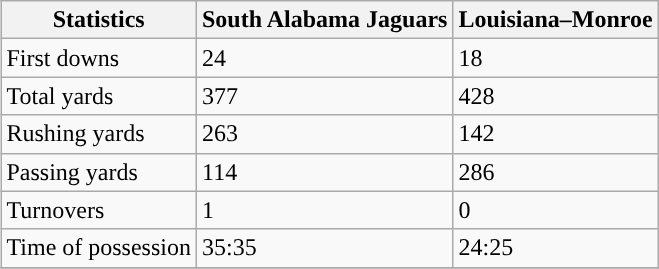<table class="wikitable" style="float: right;">
<tr>
<th>Statistics</th>
<th>South Alabama Jaguars</th>
<th>Louisiana–Monroe</th>
</tr>
<tr>
<td>First downs</td>
<td>24</td>
<td>18</td>
</tr>
<tr>
<td>Total yards</td>
<td>377</td>
<td>428</td>
</tr>
<tr>
<td>Rushing yards</td>
<td>263</td>
<td>142</td>
</tr>
<tr>
<td>Passing yards</td>
<td>114</td>
<td>286</td>
</tr>
<tr>
<td>Turnovers</td>
<td>1</td>
<td>0</td>
</tr>
<tr>
<td>Time of possession</td>
<td>35:35</td>
<td>24:25</td>
</tr>
<tr>
</tr>
</table>
